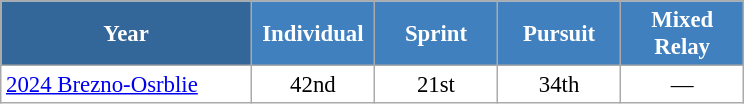<table class="wikitable" style="font-size:95%; text-align:center; border:grey solid 1px; border-collapse:collapse; background:#ffffff;">
<tr>
<th style="background-color:#369; color:white;    width:160px;">Year</th>
<th style="background-color:#4180be; color:white; width:75px;">Individual</th>
<th style="background-color:#4180be; color:white; width:75px;">Sprint</th>
<th style="background-color:#4180be; color:white; width:75px;">Pursuit</th>
<th style="background-color:#4180be; color:white; width:75px;">Mixed Relay</th>
</tr>
<tr>
<td align=left> <a href='#'>2024 Brezno-Osrblie</a></td>
<td>42nd</td>
<td>21st</td>
<td>34th</td>
<td>—</td>
</tr>
</table>
